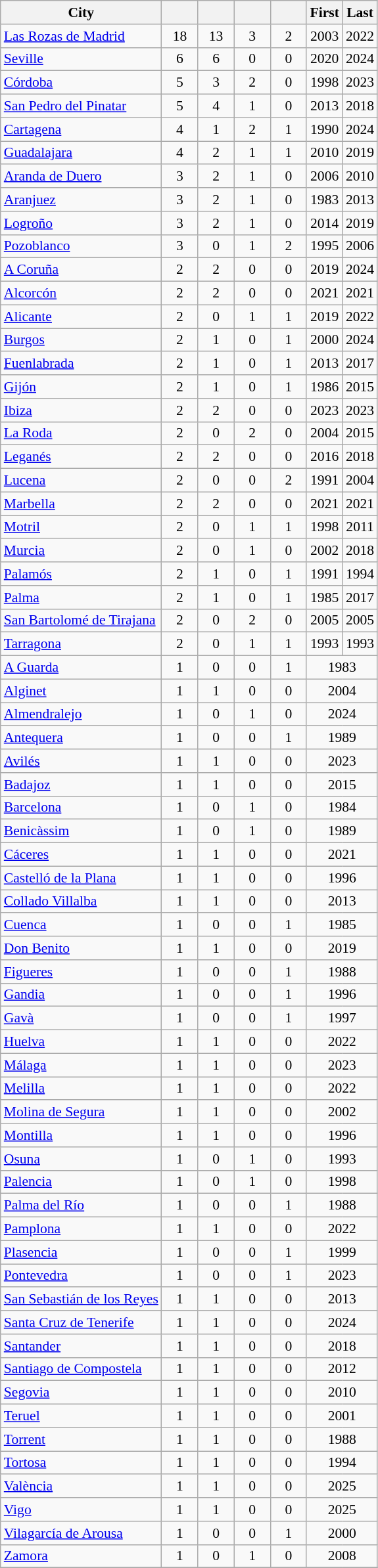<table class="wikitable sortable" style="text-align:center; font-size: 90%">
<tr>
<th>City</th>
<th width=30></th>
<th width=30></th>
<th width=30></th>
<th width=30></th>
<th>First</th>
<th>Last</th>
</tr>
<tr>
<td align=left> <a href='#'>Las Rozas de Madrid</a></td>
<td>18</td>
<td>13</td>
<td>3</td>
<td>2</td>
<td>2003</td>
<td>2022</td>
</tr>
<tr>
<td align=left> <a href='#'>Seville</a></td>
<td>6</td>
<td>6</td>
<td>0</td>
<td>0</td>
<td>2020</td>
<td>2024</td>
</tr>
<tr>
<td align=left> <a href='#'>Córdoba</a></td>
<td>5</td>
<td>3</td>
<td>2</td>
<td>0</td>
<td>1998</td>
<td>2023</td>
</tr>
<tr>
<td align=left> <a href='#'>San Pedro del Pinatar</a></td>
<td>5</td>
<td>4</td>
<td>1</td>
<td>0</td>
<td>2013</td>
<td>2018</td>
</tr>
<tr>
<td align=left> <a href='#'>Cartagena</a></td>
<td>4</td>
<td>1</td>
<td>2</td>
<td>1</td>
<td>1990</td>
<td>2024</td>
</tr>
<tr>
<td align=left> <a href='#'>Guadalajara</a></td>
<td>4</td>
<td>2</td>
<td>1</td>
<td>1</td>
<td>2010</td>
<td>2019</td>
</tr>
<tr>
<td align=left> <a href='#'>Aranda de Duero</a></td>
<td>3</td>
<td>2</td>
<td>1</td>
<td>0</td>
<td>2006</td>
<td>2010</td>
</tr>
<tr>
<td align=left> <a href='#'>Aranjuez</a></td>
<td>3</td>
<td>2</td>
<td>1</td>
<td>0</td>
<td>1983</td>
<td>2013</td>
</tr>
<tr>
<td align=left> <a href='#'>Logroño</a></td>
<td>3</td>
<td>2</td>
<td>1</td>
<td>0</td>
<td>2014</td>
<td>2019</td>
</tr>
<tr>
<td align=left> <a href='#'>Pozoblanco</a></td>
<td>3</td>
<td>0</td>
<td>1</td>
<td>2</td>
<td>1995</td>
<td>2006</td>
</tr>
<tr>
<td align=left> <a href='#'>A Coruña</a></td>
<td>2</td>
<td>2</td>
<td>0</td>
<td>0</td>
<td>2019</td>
<td>2024</td>
</tr>
<tr>
<td align=left> <a href='#'>Alcorcón</a></td>
<td>2</td>
<td>2</td>
<td>0</td>
<td>0</td>
<td>2021</td>
<td>2021</td>
</tr>
<tr>
<td align=left> <a href='#'>Alicante</a></td>
<td>2</td>
<td>0</td>
<td>1</td>
<td>1</td>
<td>2019</td>
<td>2022</td>
</tr>
<tr>
<td align=left> <a href='#'>Burgos</a></td>
<td>2</td>
<td>1</td>
<td>0</td>
<td>1</td>
<td>2000</td>
<td>2024</td>
</tr>
<tr>
<td align=left> <a href='#'>Fuenlabrada</a></td>
<td>2</td>
<td>1</td>
<td>0</td>
<td>1</td>
<td>2013</td>
<td>2017</td>
</tr>
<tr>
<td align=left> <a href='#'>Gijón</a></td>
<td>2</td>
<td>1</td>
<td>0</td>
<td>1</td>
<td>1986</td>
<td>2015</td>
</tr>
<tr>
<td align=left> <a href='#'>Ibiza</a></td>
<td>2</td>
<td>2</td>
<td>0</td>
<td>0</td>
<td>2023</td>
<td>2023</td>
</tr>
<tr>
<td align=left> <a href='#'>La Roda</a></td>
<td>2</td>
<td>0</td>
<td>2</td>
<td>0</td>
<td>2004</td>
<td>2015</td>
</tr>
<tr>
<td align=left> <a href='#'>Leganés</a></td>
<td>2</td>
<td>2</td>
<td>0</td>
<td>0</td>
<td>2016</td>
<td>2018</td>
</tr>
<tr>
<td align=left> <a href='#'>Lucena</a></td>
<td>2</td>
<td>0</td>
<td>0</td>
<td>2</td>
<td>1991</td>
<td>2004</td>
</tr>
<tr>
<td align=left> <a href='#'>Marbella</a></td>
<td>2</td>
<td>2</td>
<td>0</td>
<td>0</td>
<td>2021</td>
<td>2021</td>
</tr>
<tr>
<td align=left> <a href='#'>Motril</a></td>
<td>2</td>
<td>0</td>
<td>1</td>
<td>1</td>
<td>1998</td>
<td>2011</td>
</tr>
<tr>
<td align=left> <a href='#'>Murcia</a></td>
<td>2</td>
<td>0</td>
<td>1</td>
<td>0</td>
<td>2002</td>
<td>2018</td>
</tr>
<tr>
<td align=left> <a href='#'>Palamós</a></td>
<td>2</td>
<td>1</td>
<td>0</td>
<td>1</td>
<td>1991</td>
<td>1994</td>
</tr>
<tr>
<td align=left> <a href='#'>Palma</a></td>
<td>2</td>
<td>1</td>
<td>0</td>
<td>1</td>
<td>1985</td>
<td>2017</td>
</tr>
<tr>
<td align=left> <a href='#'>San Bartolomé de Tirajana</a></td>
<td>2</td>
<td>0</td>
<td>2</td>
<td>0</td>
<td>2005</td>
<td>2005</td>
</tr>
<tr>
<td align=left> <a href='#'>Tarragona</a></td>
<td>2</td>
<td>0</td>
<td>1</td>
<td>1</td>
<td>1993</td>
<td>1993</td>
</tr>
<tr>
<td align=left> <a href='#'>A Guarda</a></td>
<td>1</td>
<td>0</td>
<td>0</td>
<td>1</td>
<td colspan=2>1983</td>
</tr>
<tr>
<td align=left> <a href='#'>Alginet</a></td>
<td>1</td>
<td>1</td>
<td>0</td>
<td>0</td>
<td colspan=2>2004</td>
</tr>
<tr>
<td align=left> <a href='#'>Almendralejo</a></td>
<td>1</td>
<td>0</td>
<td>1</td>
<td>0</td>
<td colspan=2>2024</td>
</tr>
<tr>
<td align=left> <a href='#'>Antequera</a></td>
<td>1</td>
<td>0</td>
<td>0</td>
<td>1</td>
<td colspan=2>1989</td>
</tr>
<tr>
<td align=left> <a href='#'>Avilés</a></td>
<td>1</td>
<td>1</td>
<td>0</td>
<td>0</td>
<td colspan=2>2023</td>
</tr>
<tr>
<td align=left> <a href='#'>Badajoz</a></td>
<td>1</td>
<td>1</td>
<td>0</td>
<td>0</td>
<td colspan=2>2015</td>
</tr>
<tr>
<td align=left> <a href='#'>Barcelona</a></td>
<td>1</td>
<td>0</td>
<td>1</td>
<td>0</td>
<td colspan=2>1984</td>
</tr>
<tr>
<td align=left> <a href='#'>Benicàssim</a></td>
<td>1</td>
<td>0</td>
<td>1</td>
<td>0</td>
<td colspan=2>1989</td>
</tr>
<tr>
<td align=left> <a href='#'>Cáceres</a></td>
<td>1</td>
<td>1</td>
<td>0</td>
<td>0</td>
<td colspan=2>2021</td>
</tr>
<tr>
<td align=left> <a href='#'>Castelló de la Plana</a></td>
<td>1</td>
<td>1</td>
<td>0</td>
<td>0</td>
<td colspan=2>1996</td>
</tr>
<tr>
<td align=left> <a href='#'>Collado Villalba</a></td>
<td>1</td>
<td>1</td>
<td>0</td>
<td>0</td>
<td colspan=2>2013</td>
</tr>
<tr>
<td align=left> <a href='#'>Cuenca</a></td>
<td>1</td>
<td>0</td>
<td>0</td>
<td>1</td>
<td colspan=2>1985</td>
</tr>
<tr>
<td align=left> <a href='#'>Don Benito</a></td>
<td>1</td>
<td>1</td>
<td>0</td>
<td>0</td>
<td colspan=2>2019</td>
</tr>
<tr>
<td align=left> <a href='#'>Figueres</a></td>
<td>1</td>
<td>0</td>
<td>0</td>
<td>1</td>
<td colspan=2>1988</td>
</tr>
<tr>
<td align=left> <a href='#'>Gandia</a></td>
<td>1</td>
<td>0</td>
<td>0</td>
<td>1</td>
<td colspan=2>1996</td>
</tr>
<tr>
<td align=left> <a href='#'>Gavà</a></td>
<td>1</td>
<td>0</td>
<td>0</td>
<td>1</td>
<td colspan=2>1997</td>
</tr>
<tr>
<td align=left> <a href='#'>Huelva</a></td>
<td>1</td>
<td>1</td>
<td>0</td>
<td>0</td>
<td colspan=2>2022</td>
</tr>
<tr>
<td align=left> <a href='#'>Málaga</a></td>
<td>1</td>
<td>1</td>
<td>0</td>
<td>0</td>
<td colspan=2>2023</td>
</tr>
<tr>
<td align=left> <a href='#'>Melilla</a></td>
<td>1</td>
<td>1</td>
<td>0</td>
<td>0</td>
<td colspan=2>2022</td>
</tr>
<tr>
<td align=left> <a href='#'>Molina de Segura</a></td>
<td>1</td>
<td>1</td>
<td>0</td>
<td>0</td>
<td colspan=2>2002</td>
</tr>
<tr>
<td align=left> <a href='#'>Montilla</a></td>
<td>1</td>
<td>1</td>
<td>0</td>
<td>0</td>
<td colspan=2>1996</td>
</tr>
<tr>
<td align=left> <a href='#'>Osuna</a></td>
<td>1</td>
<td>0</td>
<td>1</td>
<td>0</td>
<td colspan=2>1993</td>
</tr>
<tr>
<td align=left> <a href='#'>Palencia</a></td>
<td>1</td>
<td>0</td>
<td>1</td>
<td>0</td>
<td colspan=2>1998</td>
</tr>
<tr>
<td align=left> <a href='#'>Palma del Río</a></td>
<td>1</td>
<td>0</td>
<td>0</td>
<td>1</td>
<td colspan=2>1988</td>
</tr>
<tr>
<td align=left> <a href='#'>Pamplona</a></td>
<td>1</td>
<td>1</td>
<td>0</td>
<td>0</td>
<td colspan=2>2022</td>
</tr>
<tr>
<td align=left> <a href='#'>Plasencia</a></td>
<td>1</td>
<td>0</td>
<td>0</td>
<td>1</td>
<td colspan=2>1999</td>
</tr>
<tr>
<td align=left> <a href='#'>Pontevedra</a></td>
<td>1</td>
<td>0</td>
<td>0</td>
<td>1</td>
<td colspan=2>2023</td>
</tr>
<tr>
<td align=left> <a href='#'>San Sebastián de los Reyes</a></td>
<td>1</td>
<td>1</td>
<td>0</td>
<td>0</td>
<td colspan=2>2013</td>
</tr>
<tr>
<td align=left> <a href='#'>Santa Cruz de Tenerife</a></td>
<td>1</td>
<td>1</td>
<td>0</td>
<td>0</td>
<td colspan=2>2024</td>
</tr>
<tr>
<td align=left> <a href='#'>Santander</a></td>
<td>1</td>
<td>1</td>
<td>0</td>
<td>0</td>
<td colspan=2>2018</td>
</tr>
<tr>
<td align=left> <a href='#'>Santiago de Compostela</a></td>
<td>1</td>
<td>1</td>
<td>0</td>
<td>0</td>
<td colspan=2>2012</td>
</tr>
<tr>
<td align=left> <a href='#'>Segovia</a></td>
<td>1</td>
<td>1</td>
<td>0</td>
<td>0</td>
<td colspan=2>2010</td>
</tr>
<tr>
<td align=left> <a href='#'>Teruel</a></td>
<td>1</td>
<td>1</td>
<td>0</td>
<td>0</td>
<td colspan=2>2001</td>
</tr>
<tr>
<td align=left> <a href='#'>Torrent</a></td>
<td>1</td>
<td>1</td>
<td>0</td>
<td>0</td>
<td colspan=2>1988</td>
</tr>
<tr>
<td align=left> <a href='#'>Tortosa</a></td>
<td>1</td>
<td>1</td>
<td>0</td>
<td>0</td>
<td colspan=2>1994</td>
</tr>
<tr>
<td align=left> <a href='#'>València</a></td>
<td>1</td>
<td>1</td>
<td>0</td>
<td>0</td>
<td colspan=2>2025</td>
</tr>
<tr>
<td align=left> <a href='#'>Vigo</a></td>
<td>1</td>
<td>1</td>
<td>0</td>
<td>0</td>
<td colspan=2>2025</td>
</tr>
<tr>
<td align=left> <a href='#'>Vilagarcía de Arousa</a></td>
<td>1</td>
<td>0</td>
<td>0</td>
<td>1</td>
<td colspan=2>2000</td>
</tr>
<tr>
<td align=left> <a href='#'>Zamora</a></td>
<td>1</td>
<td>0</td>
<td>1</td>
<td>0</td>
<td colspan=2>2008</td>
</tr>
<tr>
</tr>
</table>
